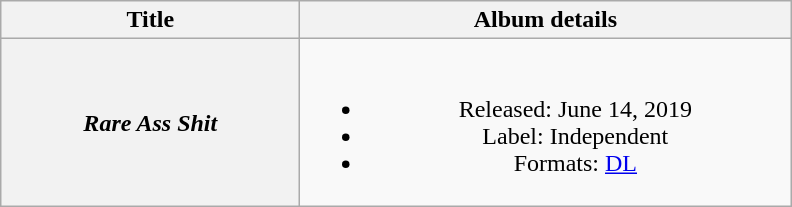<table class="wikitable plainrowheaders" style="text-align:center;">
<tr>
<th scope="col" style="width:12em;">Title</th>
<th scope="col" style="width:20em;">Album details</th>
</tr>
<tr>
<th scope="row"><em>Rare Ass Shit</em></th>
<td><br><ul><li>Released: June 14, 2019</li><li>Label: Independent</li><li>Formats: <a href='#'>DL</a></li></ul></td>
</tr>
</table>
